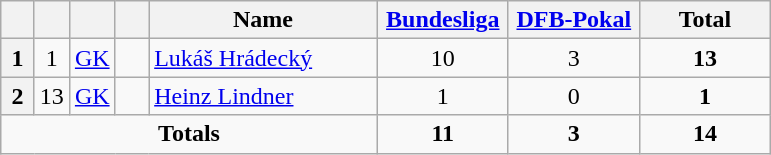<table class="wikitable" style="text-align:center">
<tr>
<th width=15></th>
<th width=15></th>
<th width=15></th>
<th width=15></th>
<th width=145>Name</th>
<th width=80><strong><a href='#'>Bundesliga</a></strong></th>
<th width=80><strong><a href='#'>DFB-Pokal</a></strong></th>
<th width=80>Total</th>
</tr>
<tr>
<th>1</th>
<td>1</td>
<td><a href='#'>GK</a></td>
<td></td>
<td align=left><a href='#'>Lukáš Hrádecký</a></td>
<td>10</td>
<td>3</td>
<td><strong>13</strong></td>
</tr>
<tr>
<th>2</th>
<td>13</td>
<td><a href='#'>GK</a></td>
<td></td>
<td align=left><a href='#'>Heinz Lindner</a></td>
<td>1</td>
<td>0</td>
<td><strong>1</strong></td>
</tr>
<tr>
<td colspan=5><strong>Totals</strong></td>
<td><strong>11</strong></td>
<td><strong>3</strong></td>
<td><strong>14</strong></td>
</tr>
</table>
